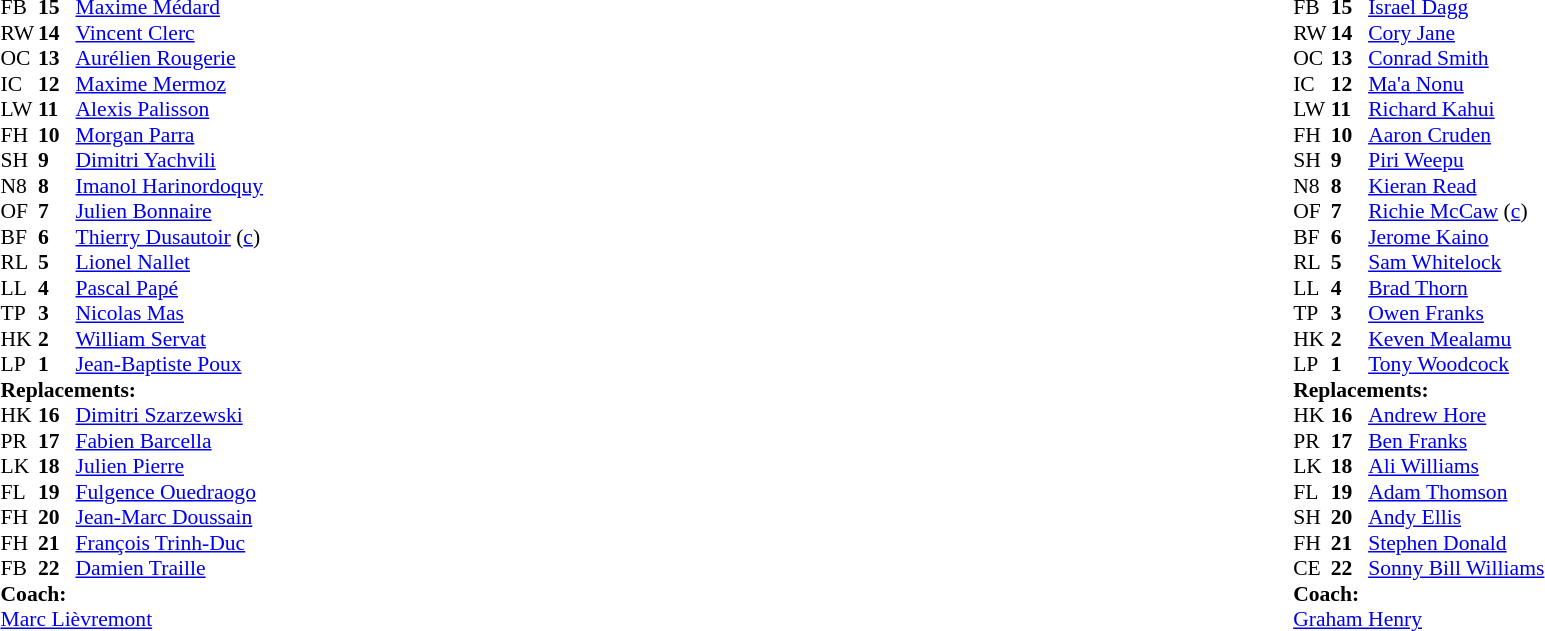<table width="100%">
<tr>
<td valign="top" width="50%"><br><table style="font-size: 90%" cellspacing="0" cellpadding="0">
<tr>
<th width="25"></th>
<th width="25"></th>
</tr>
<tr>
<td>FB</td>
<td><strong>15</strong></td>
<td><a href='#'>Maxime Médard</a></td>
</tr>
<tr>
<td>RW</td>
<td><strong>14</strong></td>
<td><a href='#'>Vincent Clerc</a></td>
<td></td>
<td></td>
</tr>
<tr>
<td>OC</td>
<td><strong>13</strong></td>
<td><a href='#'>Aurélien Rougerie</a></td>
</tr>
<tr>
<td>IC</td>
<td><strong>12</strong></td>
<td><a href='#'>Maxime Mermoz</a></td>
</tr>
<tr>
<td>LW</td>
<td><strong>11</strong></td>
<td><a href='#'>Alexis Palisson</a></td>
</tr>
<tr>
<td>FH</td>
<td><strong>10</strong></td>
<td><a href='#'>Morgan Parra</a></td>
<td></td>
<td colspan="2"></td>
<td></td>
</tr>
<tr>
<td>SH</td>
<td><strong>9</strong></td>
<td><a href='#'>Dimitri Yachvili</a></td>
<td></td>
<td></td>
</tr>
<tr>
<td>N8</td>
<td><strong>8</strong></td>
<td><a href='#'>Imanol Harinordoquy</a></td>
</tr>
<tr>
<td>OF</td>
<td><strong>7</strong></td>
<td><a href='#'>Julien Bonnaire</a></td>
</tr>
<tr>
<td>BF</td>
<td><strong>6</strong></td>
<td><a href='#'>Thierry Dusautoir</a> (<a href='#'>c</a>)</td>
</tr>
<tr>
<td>RL</td>
<td><strong>5</strong></td>
<td><a href='#'>Lionel Nallet</a></td>
</tr>
<tr>
<td>LL</td>
<td><strong>4</strong></td>
<td><a href='#'>Pascal Papé</a></td>
<td></td>
<td></td>
</tr>
<tr>
<td>TP</td>
<td><strong>3</strong></td>
<td><a href='#'>Nicolas Mas</a></td>
</tr>
<tr>
<td>HK</td>
<td><strong>2</strong></td>
<td><a href='#'>William Servat</a></td>
<td></td>
<td></td>
</tr>
<tr>
<td>LP</td>
<td><strong>1</strong></td>
<td><a href='#'>Jean-Baptiste Poux</a></td>
<td></td>
<td></td>
</tr>
<tr>
<td colspan=3><strong>Replacements:</strong></td>
</tr>
<tr>
<td>HK</td>
<td><strong>16</strong></td>
<td><a href='#'>Dimitri Szarzewski</a></td>
<td></td>
<td></td>
</tr>
<tr>
<td>PR</td>
<td><strong>17</strong></td>
<td><a href='#'>Fabien Barcella</a></td>
<td></td>
<td></td>
</tr>
<tr>
<td>LK</td>
<td><strong>18</strong></td>
<td><a href='#'>Julien Pierre</a></td>
<td></td>
<td></td>
</tr>
<tr>
<td>FL</td>
<td><strong>19</strong></td>
<td><a href='#'>Fulgence Ouedraogo</a></td>
</tr>
<tr>
<td>FH</td>
<td><strong>20</strong></td>
<td><a href='#'>Jean-Marc Doussain</a></td>
<td></td>
<td></td>
</tr>
<tr>
<td>FH</td>
<td><strong>21</strong></td>
<td><a href='#'>François Trinh-Duc</a></td>
<td></td>
<td></td>
<td></td>
<td></td>
</tr>
<tr>
<td>FB</td>
<td><strong>22</strong></td>
<td><a href='#'>Damien Traille</a></td>
<td></td>
<td></td>
</tr>
<tr>
<td colspan=3><strong>Coach:</strong></td>
</tr>
<tr>
<td colspan="4"> <a href='#'>Marc Lièvremont</a></td>
</tr>
</table>
</td>
<td valign="top"></td>
<td valign="top" width="50%"><br><table style="font-size: 90%" cellspacing="0" cellpadding="0" align="center">
<tr>
<th width="25"></th>
<th width="25"></th>
</tr>
<tr>
<td>FB</td>
<td><strong>15</strong></td>
<td><a href='#'>Israel Dagg</a></td>
</tr>
<tr>
<td>RW</td>
<td><strong>14</strong></td>
<td><a href='#'>Cory Jane</a></td>
</tr>
<tr>
<td>OC</td>
<td><strong>13</strong></td>
<td><a href='#'>Conrad Smith</a></td>
</tr>
<tr>
<td>IC</td>
<td><strong>12</strong></td>
<td><a href='#'>Ma'a Nonu</a></td>
<td></td>
<td></td>
</tr>
<tr>
<td>LW</td>
<td><strong>11</strong></td>
<td><a href='#'>Richard Kahui</a></td>
</tr>
<tr>
<td>FH</td>
<td><strong>10</strong></td>
<td><a href='#'>Aaron Cruden</a></td>
<td></td>
<td></td>
</tr>
<tr>
<td>SH</td>
<td><strong>9</strong></td>
<td><a href='#'>Piri Weepu</a></td>
<td></td>
<td></td>
</tr>
<tr>
<td>N8</td>
<td><strong>8</strong></td>
<td><a href='#'>Kieran Read</a></td>
</tr>
<tr>
<td>OF</td>
<td><strong>7</strong></td>
<td><a href='#'>Richie McCaw</a> (<a href='#'>c</a>)</td>
</tr>
<tr>
<td>BF</td>
<td><strong>6</strong></td>
<td><a href='#'>Jerome Kaino</a></td>
</tr>
<tr>
<td>RL</td>
<td><strong>5</strong></td>
<td><a href='#'>Sam Whitelock</a></td>
<td></td>
<td></td>
</tr>
<tr>
<td>LL</td>
<td><strong>4</strong></td>
<td><a href='#'>Brad Thorn</a></td>
</tr>
<tr>
<td>TP</td>
<td><strong>3</strong></td>
<td><a href='#'>Owen Franks</a></td>
</tr>
<tr>
<td>HK</td>
<td><strong>2</strong></td>
<td><a href='#'>Keven Mealamu</a></td>
<td></td>
<td></td>
</tr>
<tr>
<td>LP</td>
<td><strong>1</strong></td>
<td><a href='#'>Tony Woodcock</a></td>
</tr>
<tr>
<td colspan=3><strong>Replacements:</strong></td>
</tr>
<tr>
<td>HK</td>
<td><strong>16</strong></td>
<td><a href='#'>Andrew Hore</a></td>
<td></td>
<td></td>
</tr>
<tr>
<td>PR</td>
<td><strong>17</strong></td>
<td><a href='#'>Ben Franks</a></td>
</tr>
<tr>
<td>LK</td>
<td><strong>18</strong></td>
<td><a href='#'>Ali Williams</a></td>
<td></td>
<td></td>
</tr>
<tr>
<td>FL</td>
<td><strong>19</strong></td>
<td><a href='#'>Adam Thomson</a></td>
</tr>
<tr>
<td>SH</td>
<td><strong>20</strong></td>
<td><a href='#'>Andy Ellis</a></td>
<td></td>
<td></td>
</tr>
<tr>
<td>FH</td>
<td><strong>21</strong></td>
<td><a href='#'>Stephen Donald</a></td>
<td></td>
<td></td>
</tr>
<tr>
<td>CE</td>
<td><strong>22</strong></td>
<td><a href='#'>Sonny Bill Williams</a></td>
<td></td>
<td></td>
</tr>
<tr>
<td colspan=3><strong>Coach:</strong></td>
</tr>
<tr>
<td colspan="4"> <a href='#'>Graham Henry</a></td>
</tr>
</table>
</td>
</tr>
</table>
